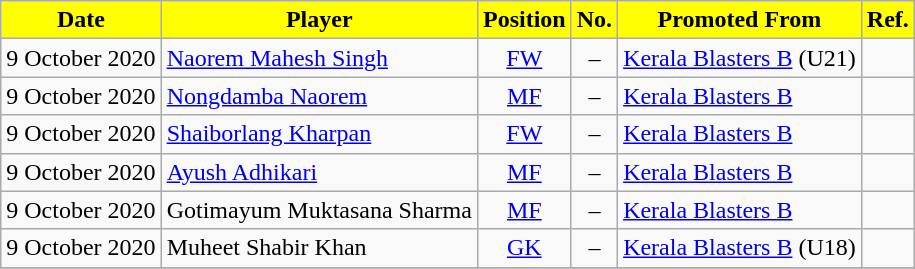<table class="wikitable sortable">
<tr>
<th style="background:#FFFF00; color:Black;"><strong>Date</strong></th>
<th style="background:#FFFF00; color:Black;"><strong>Player</strong></th>
<th style="background:#FFFF00; color:Black;"><strong>Position</strong></th>
<th style="background:#FFFF00; color:Black;"><strong>No.</strong></th>
<th style="background:#FFFF00; color:Black;"><strong>Promoted From</strong></th>
<th style="background:#FFFF00; color:Black;"><strong>Ref.</strong></th>
</tr>
<tr>
<td>9 October 2020</td>
<td style="text-align:left;"> <a href='#'>Naorem Mahesh Singh</a></td>
<td style="text-align:center;"><a href='#'>FW</a></td>
<td style="text-align:center;">–</td>
<td style="text-align:left;"> <a href='#'>Kerala Blasters B</a> (U21)</td>
<td></td>
</tr>
<tr>
<td>9 October 2020</td>
<td style="text-align:left;"> <a href='#'>Nongdamba Naorem</a></td>
<td style="text-align:center;"><a href='#'>MF</a></td>
<td style="text-align:center;">–</td>
<td style="text-align:left;"> <a href='#'>Kerala Blasters B</a></td>
<td></td>
</tr>
<tr>
<td>9 October 2020</td>
<td style="text-align:left;"> <a href='#'>Shaiborlang Kharpan</a></td>
<td style="text-align:center;"><a href='#'>FW</a></td>
<td style="text-align:center;">–</td>
<td style="text-align:left;"> <a href='#'>Kerala Blasters B</a></td>
<td></td>
</tr>
<tr>
<td>9 October 2020</td>
<td style="text-align:left;"> <a href='#'>Ayush Adhikari</a></td>
<td style="text-align:center;"><a href='#'>MF</a></td>
<td style="text-align:center;">–</td>
<td style="text-align:left;"> <a href='#'>Kerala Blasters B</a></td>
<td></td>
</tr>
<tr>
<td>9 October 2020</td>
<td style="text-align:left;"> Gotimayum Muktasana Sharma</td>
<td style="text-align:center;"><a href='#'>MF</a></td>
<td style="text-align:center;">–</td>
<td style="text-align:left;"> <a href='#'>Kerala Blasters B</a></td>
<td></td>
</tr>
<tr>
<td>9 October 2020</td>
<td style="text-align:left;"> Muheet Shabir Khan</td>
<td style="text-align:center;"><a href='#'>GK</a></td>
<td style="text-align:center;">–</td>
<td style="text-align:left;"> <a href='#'>Kerala Blasters B</a> (U18)</td>
<td></td>
</tr>
<tr>
</tr>
</table>
